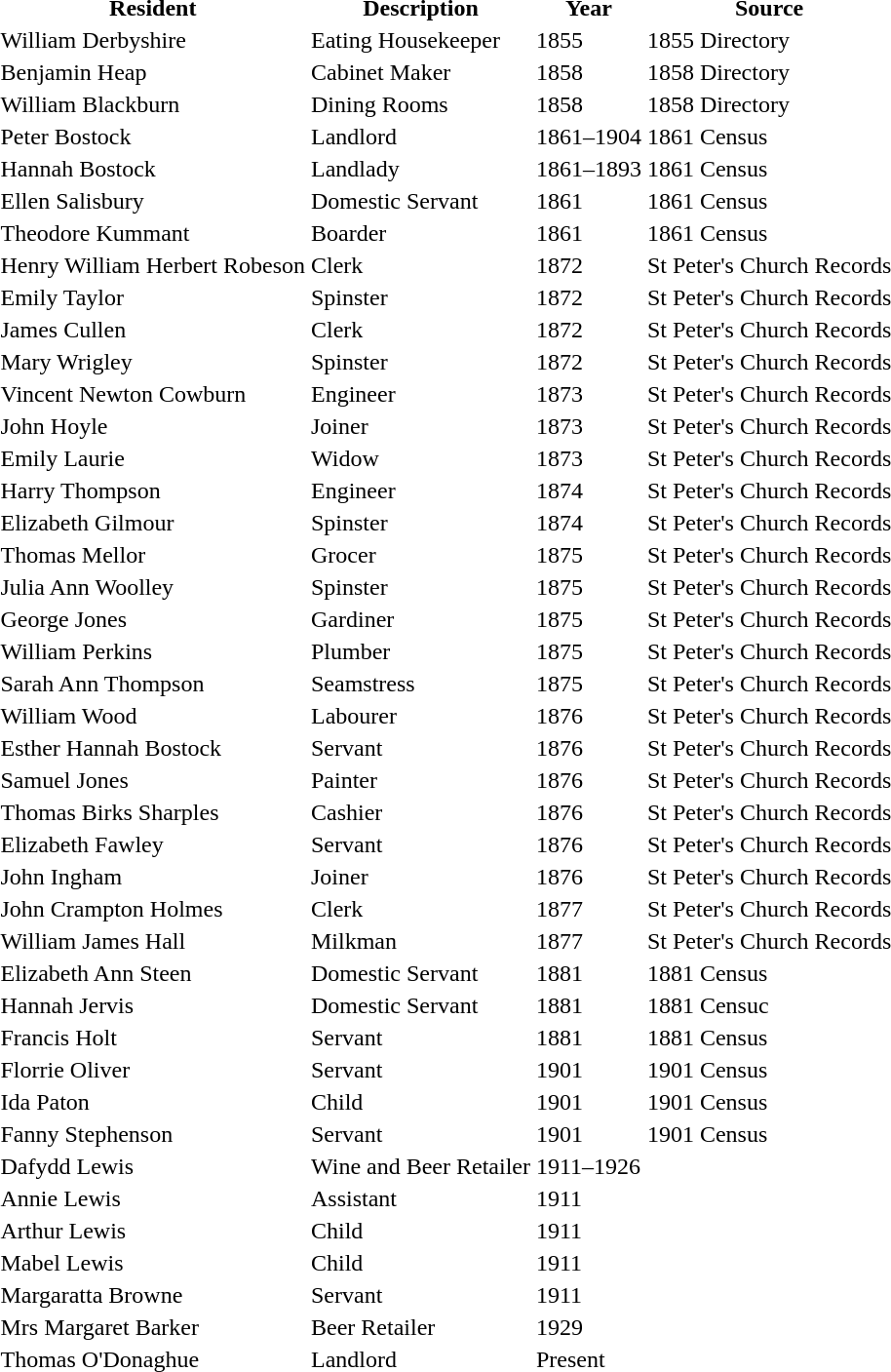<table class="sortable">
<tr>
<th>Resident</th>
<th>Description</th>
<th>Year</th>
<th>Source</th>
</tr>
<tr>
<td>William Derbyshire</td>
<td>Eating Housekeeper</td>
<td>1855</td>
<td>1855 Directory</td>
</tr>
<tr>
<td>Benjamin Heap</td>
<td>Cabinet Maker</td>
<td>1858</td>
<td>1858 Directory</td>
</tr>
<tr>
<td>William Blackburn</td>
<td>Dining Rooms</td>
<td>1858</td>
<td>1858 Directory</td>
</tr>
<tr>
<td>Peter Bostock</td>
<td>Landlord</td>
<td>1861–1904</td>
<td>1861 Census</td>
</tr>
<tr>
<td>Hannah Bostock</td>
<td>Landlady</td>
<td>1861–1893</td>
<td>1861 Census</td>
</tr>
<tr>
<td>Ellen Salisbury</td>
<td>Domestic Servant</td>
<td>1861</td>
<td>1861 Census</td>
</tr>
<tr>
<td>Theodore Kummant</td>
<td>Boarder</td>
<td>1861</td>
<td>1861 Census</td>
</tr>
<tr>
<td>Henry William Herbert Robeson</td>
<td>Clerk</td>
<td>1872</td>
<td>St Peter's Church Records</td>
</tr>
<tr>
<td>Emily Taylor</td>
<td>Spinster</td>
<td>1872</td>
<td>St Peter's Church Records</td>
</tr>
<tr>
<td>James Cullen</td>
<td>Clerk</td>
<td>1872</td>
<td>St Peter's Church Records</td>
</tr>
<tr>
<td>Mary Wrigley</td>
<td>Spinster</td>
<td>1872</td>
<td>St Peter's Church Records</td>
</tr>
<tr>
<td>Vincent Newton Cowburn</td>
<td>Engineer</td>
<td>1873</td>
<td>St Peter's Church Records</td>
</tr>
<tr>
<td>John Hoyle</td>
<td>Joiner</td>
<td>1873</td>
<td>St Peter's Church Records</td>
</tr>
<tr>
<td>Emily Laurie</td>
<td>Widow</td>
<td>1873</td>
<td>St Peter's Church Records</td>
</tr>
<tr>
<td>Harry Thompson</td>
<td>Engineer</td>
<td>1874</td>
<td>St Peter's Church Records</td>
</tr>
<tr>
<td>Elizabeth Gilmour</td>
<td>Spinster</td>
<td>1874</td>
<td>St Peter's Church Records</td>
</tr>
<tr>
<td>Thomas Mellor</td>
<td>Grocer</td>
<td>1875</td>
<td>St Peter's Church Records</td>
</tr>
<tr>
<td>Julia Ann Woolley</td>
<td>Spinster</td>
<td>1875</td>
<td>St Peter's Church Records</td>
</tr>
<tr>
<td>George Jones</td>
<td>Gardiner</td>
<td>1875</td>
<td>St Peter's Church Records</td>
</tr>
<tr>
<td>William Perkins</td>
<td>Plumber</td>
<td>1875</td>
<td>St Peter's Church Records</td>
</tr>
<tr>
<td>Sarah Ann Thompson</td>
<td>Seamstress</td>
<td>1875</td>
<td>St Peter's Church Records</td>
</tr>
<tr>
<td>William Wood</td>
<td>Labourer</td>
<td>1876</td>
<td>St Peter's Church Records</td>
</tr>
<tr>
<td>Esther Hannah Bostock</td>
<td>Servant</td>
<td>1876</td>
<td>St Peter's Church Records</td>
</tr>
<tr>
<td>Samuel Jones</td>
<td>Painter</td>
<td>1876</td>
<td>St Peter's Church Records</td>
</tr>
<tr>
<td>Thomas Birks Sharples</td>
<td>Cashier</td>
<td>1876</td>
<td>St Peter's Church Records</td>
</tr>
<tr>
<td>Elizabeth Fawley</td>
<td>Servant</td>
<td>1876</td>
<td>St Peter's Church Records</td>
</tr>
<tr>
<td>John Ingham</td>
<td>Joiner</td>
<td>1876</td>
<td>St Peter's Church Records</td>
</tr>
<tr>
<td>John Crampton Holmes</td>
<td>Clerk</td>
<td>1877</td>
<td>St Peter's Church Records</td>
</tr>
<tr>
<td>William James Hall</td>
<td>Milkman</td>
<td>1877</td>
<td>St Peter's Church Records</td>
</tr>
<tr>
<td>Elizabeth Ann Steen</td>
<td>Domestic Servant</td>
<td>1881</td>
<td>1881 Census</td>
</tr>
<tr>
<td>Hannah Jervis</td>
<td>Domestic Servant</td>
<td>1881</td>
<td>1881 Censuc</td>
</tr>
<tr>
<td>Francis Holt</td>
<td>Servant</td>
<td>1881</td>
<td>1881 Census</td>
</tr>
<tr>
<td>Florrie Oliver</td>
<td>Servant</td>
<td>1901</td>
<td>1901 Census</td>
</tr>
<tr>
<td>Ida Paton</td>
<td>Child</td>
<td>1901</td>
<td>1901 Census</td>
</tr>
<tr>
<td>Fanny Stephenson</td>
<td>Servant</td>
<td>1901</td>
<td>1901 Census</td>
</tr>
<tr>
<td>Dafydd Lewis</td>
<td>Wine and Beer Retailer</td>
<td>1911–1926</td>
<td></td>
</tr>
<tr>
<td>Annie Lewis</td>
<td>Assistant</td>
<td>1911</td>
<td></td>
</tr>
<tr>
<td>Arthur Lewis</td>
<td>Child</td>
<td>1911</td>
<td></td>
</tr>
<tr>
<td>Mabel Lewis</td>
<td>Child</td>
<td>1911</td>
<td></td>
</tr>
<tr>
<td>Margaratta Browne</td>
<td>Servant</td>
<td>1911</td>
<td></td>
</tr>
<tr>
<td>Mrs Margaret Barker</td>
<td>Beer Retailer</td>
<td>1929</td>
<td></td>
</tr>
<tr>
<td>Thomas O'Donaghue</td>
<td>Landlord</td>
<td>Present</td>
<td></td>
</tr>
</table>
